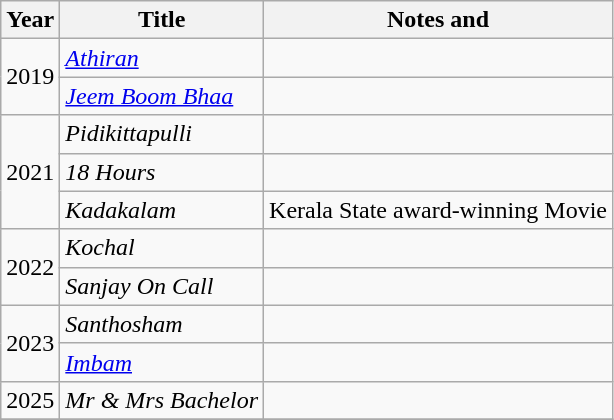<table class="wikitable sortable">
<tr>
<th scope="col">Year</th>
<th scope="col">Title</th>
<th scope="col" class="unsortable">Notes and </th>
</tr>
<tr>
<td rowspan=2>2019</td>
<td><em><a href='#'>Athiran</a></em></td>
<td></td>
</tr>
<tr>
<td><em><a href='#'>Jeem Boom Bhaa</a></em></td>
<td></td>
</tr>
<tr>
<td rowspan=3>2021</td>
<td><em>Pidikittapulli</em></td>
<td></td>
</tr>
<tr>
<td><em>18 Hours</em></td>
<td></td>
</tr>
<tr>
<td><em>Kadakalam</em></td>
<td>Kerala State award-winning Movie </td>
</tr>
<tr>
<td rowspan=2>2022</td>
<td><em>Kochal</em></td>
<td></td>
</tr>
<tr>
<td><em>Sanjay On Call</em></td>
<td></td>
</tr>
<tr>
<td rowspan=2>2023</td>
<td><em>Santhosham</em></td>
<td></td>
</tr>
<tr>
<td><em><a href='#'>Imbam</a></em></td>
<td></td>
</tr>
<tr>
<td>2025</td>
<td><em>Mr & Mrs Bachelor</em></td>
<td></td>
</tr>
<tr>
</tr>
</table>
